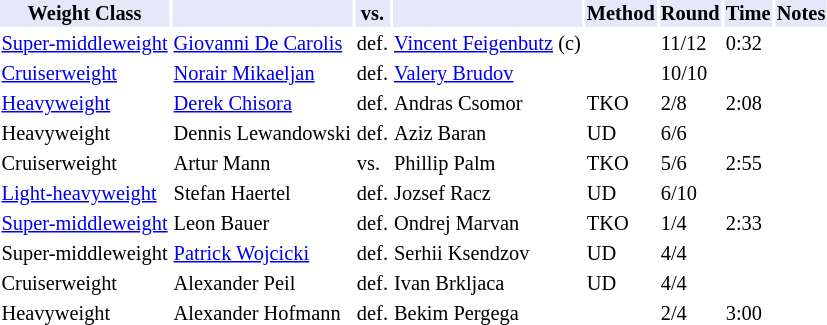<table class="toccolours" style="font-size: 85%;">
<tr>
<th style="background:#e6e8fa; color:#000; text-align:center;">Weight Class</th>
<th style="background:#e6e8fa; color:#000; text-align:center;"></th>
<th style="background:#e6e8fa; color:#000; text-align:center;">vs.</th>
<th style="background:#e6e8fa; color:#000; text-align:center;"></th>
<th style="background:#e6e8fa; color:#000; text-align:center;">Method</th>
<th style="background:#e6e8fa; color:#000; text-align:center;">Round</th>
<th style="background:#e6e8fa; color:#000; text-align:center;">Time</th>
<th style="background:#e6e8fa; color:#000; text-align:center;">Notes</th>
</tr>
<tr>
<td><a href='#'>Super-middleweight</a></td>
<td><a href='#'>Giovanni De Carolis</a></td>
<td>def.</td>
<td><a href='#'>Vincent Feigenbutz</a> (c)</td>
<td></td>
<td>11/12</td>
<td>0:32</td>
<td></td>
</tr>
<tr>
<td><a href='#'>Cruiserweight</a></td>
<td><a href='#'>Norair Mikaeljan</a></td>
<td>def.</td>
<td><a href='#'>Valery Brudov</a></td>
<td></td>
<td>10/10</td>
<td></td>
<td></td>
</tr>
<tr>
<td><a href='#'>Heavyweight</a></td>
<td><a href='#'>Derek Chisora</a></td>
<td>def.</td>
<td>Andras Csomor</td>
<td>TKO</td>
<td>2/8</td>
<td>2:08</td>
<td></td>
</tr>
<tr>
<td>Heavyweight</td>
<td>Dennis Lewandowski</td>
<td>def.</td>
<td>Aziz Baran</td>
<td>UD</td>
<td>6/6</td>
<td></td>
<td></td>
</tr>
<tr>
<td>Cruiserweight</td>
<td>Artur Mann</td>
<td>vs.</td>
<td>Phillip Palm</td>
<td>TKO</td>
<td>5/6</td>
<td>2:55</td>
<td></td>
</tr>
<tr>
<td><a href='#'>Light-heavyweight</a></td>
<td>Stefan Haertel</td>
<td>def.</td>
<td>Jozsef Racz</td>
<td>UD</td>
<td>6/10</td>
<td></td>
<td></td>
</tr>
<tr>
<td><a href='#'>Super-middleweight</a></td>
<td>Leon Bauer</td>
<td>def.</td>
<td>Ondrej Marvan</td>
<td>TKO</td>
<td>1/4</td>
<td>2:33</td>
<td></td>
</tr>
<tr>
<td>Super-middleweight</td>
<td><a href='#'>Patrick Wojcicki</a></td>
<td>def.</td>
<td>Serhii Ksendzov</td>
<td>UD</td>
<td>4/4</td>
<td></td>
<td></td>
</tr>
<tr>
<td>Cruiserweight</td>
<td>Alexander Peil</td>
<td>def.</td>
<td>Ivan Brkljaca</td>
<td>UD</td>
<td>4/4</td>
<td></td>
<td></td>
</tr>
<tr>
<td>Heavyweight</td>
<td>Alexander Hofmann</td>
<td>def.</td>
<td>Bekim Pergega</td>
<td></td>
<td>2/4</td>
<td>3:00</td>
</tr>
</table>
